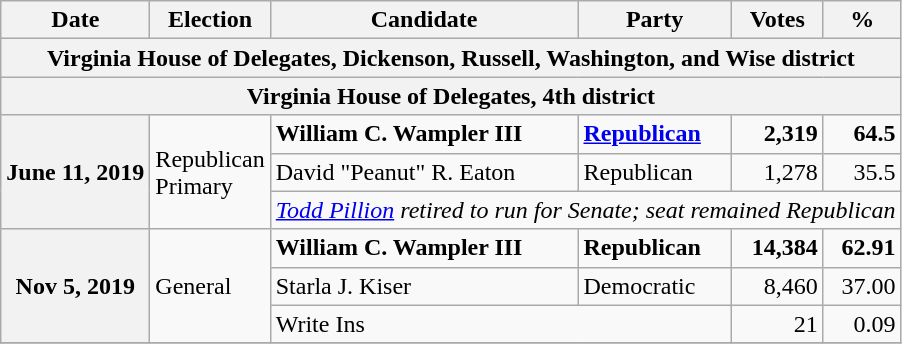<table class="wikitable">
<tr>
<th>Date</th>
<th>Election</th>
<th>Candidate</th>
<th>Party</th>
<th>Votes</th>
<th>%</th>
</tr>
<tr>
<th colspan="6"><strong>Virginia House of Delegates, Dickenson, Russell, Washington, and Wise district</strong></th>
</tr>
<tr>
<th colspan="6"><strong>Virginia House of Delegates, 4th district</strong></th>
</tr>
<tr>
<th rowspan="3">June 11, 2019</th>
<td rowspan="3">Republican<br>Primary</td>
<td><strong>William C. Wampler III</strong></td>
<td><strong><a href='#'>Republican</a></strong></td>
<td align="right"><strong>2,319</strong></td>
<td align="right"><strong>64.5</strong></td>
</tr>
<tr>
<td>David "Peanut" R. Eaton</td>
<td>Republican</td>
<td align="right">1,278</td>
<td align="right">35.5</td>
</tr>
<tr>
<td colspan="4"><em><a href='#'>Todd Pillion</a> retired to run for Senate; seat remained Republican</em></td>
</tr>
<tr>
<th rowspan="3">Nov 5, 2019</th>
<td rowspan="3">General</td>
<td><strong>William C. Wampler III</strong></td>
<td><strong>Republican</strong></td>
<td align="right"><strong>14,384</strong></td>
<td align="right"><strong>62.91</strong></td>
</tr>
<tr>
<td>Starla J. Kiser</td>
<td>Democratic</td>
<td align="right">8,460</td>
<td align="right">37.00</td>
</tr>
<tr>
<td colspan="2">Write Ins</td>
<td align="right">21</td>
<td align="right">0.09</td>
</tr>
<tr>
</tr>
</table>
